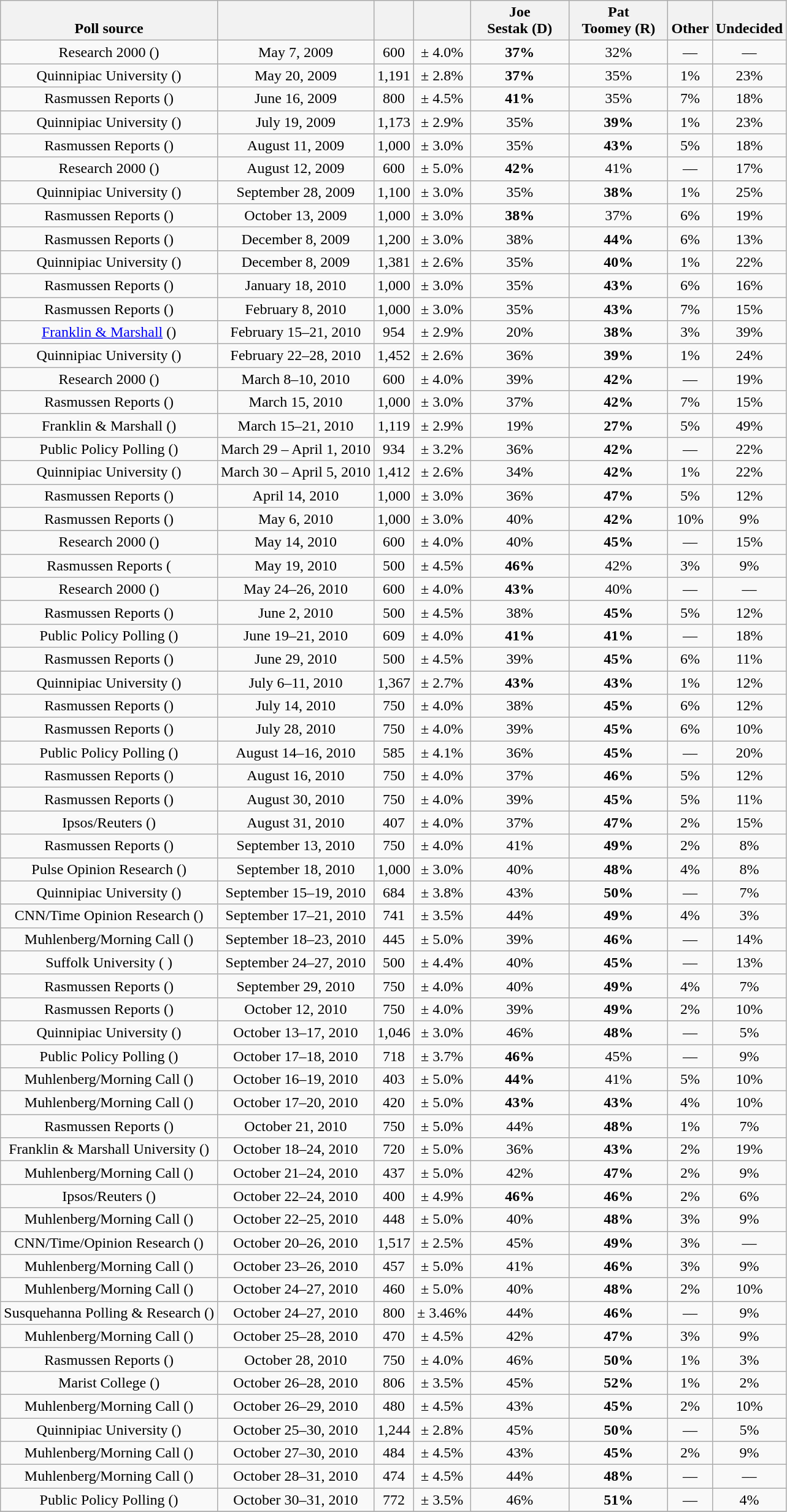<table class="wikitable" style="text-align:center">
<tr valign=bottom>
<th>Poll source</th>
<th></th>
<th></th>
<th></th>
<th style="width:100px;">Joe<br>Sestak (D)</th>
<th style="width:100px;">Pat<br>Toomey (R)</th>
<th>Other</th>
<th>Undecided</th>
</tr>
<tr>
<td>Research 2000 ()</td>
<td>May 7, 2009</td>
<td>600</td>
<td>± 4.0%</td>
<td><strong>37%</strong></td>
<td>32%</td>
<td>––</td>
<td>––</td>
</tr>
<tr>
<td>Quinnipiac University ()</td>
<td>May 20, 2009</td>
<td>1,191</td>
<td>± 2.8%</td>
<td><strong>37%</strong></td>
<td>35%</td>
<td>1%</td>
<td>23%</td>
</tr>
<tr>
<td>Rasmussen Reports ()</td>
<td>June 16, 2009</td>
<td>800</td>
<td>± 4.5%</td>
<td><strong>41%</strong></td>
<td>35%</td>
<td>7%</td>
<td>18%</td>
</tr>
<tr>
<td>Quinnipiac University ()</td>
<td>July 19, 2009</td>
<td>1,173</td>
<td>± 2.9%</td>
<td>35%</td>
<td><strong>39%</strong></td>
<td>1%</td>
<td>23%</td>
</tr>
<tr>
<td>Rasmussen Reports ()</td>
<td>August 11, 2009</td>
<td>1,000</td>
<td>± 3.0%</td>
<td>35%</td>
<td><strong>43%</strong></td>
<td>5%</td>
<td>18%</td>
</tr>
<tr>
<td>Research 2000 ()</td>
<td>August 12, 2009</td>
<td>600</td>
<td>± 5.0%</td>
<td><strong>42%</strong></td>
<td>41%</td>
<td>––</td>
<td>17%</td>
</tr>
<tr>
<td>Quinnipiac University ()</td>
<td>September 28, 2009</td>
<td>1,100</td>
<td>± 3.0%</td>
<td>35%</td>
<td><strong>38%</strong></td>
<td>1%</td>
<td>25%</td>
</tr>
<tr>
<td>Rasmussen Reports ()</td>
<td>October 13, 2009</td>
<td>1,000</td>
<td>± 3.0%</td>
<td><strong>38%</strong></td>
<td>37%</td>
<td>6%</td>
<td>19%</td>
</tr>
<tr>
<td>Rasmussen Reports ()</td>
<td>December 8, 2009</td>
<td>1,200</td>
<td>± 3.0%</td>
<td>38%</td>
<td><strong>44%</strong></td>
<td>6%</td>
<td>13%</td>
</tr>
<tr>
<td>Quinnipiac University ()</td>
<td>December 8, 2009</td>
<td>1,381</td>
<td>± 2.6%</td>
<td>35%</td>
<td><strong>40%</strong></td>
<td>1%</td>
<td>22%</td>
</tr>
<tr>
<td>Rasmussen Reports ()</td>
<td>January 18, 2010</td>
<td>1,000</td>
<td>± 3.0%</td>
<td>35%</td>
<td><strong>43%</strong></td>
<td>6%</td>
<td>16%</td>
</tr>
<tr>
<td>Rasmussen Reports ()</td>
<td>February 8, 2010</td>
<td>1,000</td>
<td>± 3.0%</td>
<td>35%</td>
<td><strong>43%</strong></td>
<td>7%</td>
<td>15%</td>
</tr>
<tr>
<td><a href='#'>Franklin & Marshall</a> ()</td>
<td>February 15–21, 2010</td>
<td>954</td>
<td>± 2.9%</td>
<td>20%</td>
<td><strong>38%</strong></td>
<td>3%</td>
<td>39%</td>
</tr>
<tr>
<td>Quinnipiac University ()</td>
<td>February 22–28, 2010</td>
<td>1,452</td>
<td>± 2.6%</td>
<td>36%</td>
<td><strong>39%</strong></td>
<td>1%</td>
<td>24%</td>
</tr>
<tr>
<td>Research 2000 ()</td>
<td>March 8–10, 2010</td>
<td>600</td>
<td>± 4.0%</td>
<td>39%</td>
<td><strong>42%</strong></td>
<td>––</td>
<td>19%</td>
</tr>
<tr>
<td>Rasmussen Reports ()</td>
<td>March 15, 2010</td>
<td>1,000</td>
<td>± 3.0%</td>
<td>37%</td>
<td><strong>42%</strong></td>
<td>7%</td>
<td>15%</td>
</tr>
<tr>
<td>Franklin & Marshall ()</td>
<td>March 15–21, 2010</td>
<td>1,119</td>
<td>± 2.9%</td>
<td>19%</td>
<td><strong>27%</strong></td>
<td>5%</td>
<td>49%</td>
</tr>
<tr>
<td>Public Policy Polling ()</td>
<td>March 29 – April 1, 2010</td>
<td>934</td>
<td>± 3.2%</td>
<td>36%</td>
<td><strong>42%</strong></td>
<td>––</td>
<td>22%</td>
</tr>
<tr>
<td>Quinnipiac University ()</td>
<td>March 30 – April 5, 2010</td>
<td>1,412</td>
<td>± 2.6%</td>
<td>34%</td>
<td><strong>42%</strong></td>
<td>1%</td>
<td>22%</td>
</tr>
<tr>
<td>Rasmussen Reports ()</td>
<td>April 14, 2010</td>
<td>1,000</td>
<td>± 3.0%</td>
<td>36%</td>
<td><strong>47%</strong></td>
<td>5%</td>
<td>12%</td>
</tr>
<tr>
<td>Rasmussen Reports ()</td>
<td>May 6, 2010</td>
<td>1,000</td>
<td>± 3.0%</td>
<td>40%</td>
<td><strong>42%</strong></td>
<td>10%</td>
<td>9%</td>
</tr>
<tr>
<td>Research 2000 ()</td>
<td>May 14, 2010</td>
<td>600</td>
<td>± 4.0%</td>
<td>40%</td>
<td><strong>45%</strong></td>
<td>––</td>
<td>15%</td>
</tr>
<tr>
<td>Rasmussen Reports (</td>
<td>May 19, 2010</td>
<td>500</td>
<td>± 4.5%</td>
<td><strong>46%</strong></td>
<td>42%</td>
<td>3%</td>
<td>9%</td>
</tr>
<tr>
<td>Research 2000 ()</td>
<td>May 24–26, 2010</td>
<td>600</td>
<td>± 4.0%</td>
<td><strong>43%</strong></td>
<td>40%</td>
<td>––</td>
<td>––</td>
</tr>
<tr>
<td>Rasmussen Reports ()</td>
<td>June 2, 2010</td>
<td>500</td>
<td>± 4.5%</td>
<td>38%</td>
<td><strong>45%</strong></td>
<td>5%</td>
<td>12%</td>
</tr>
<tr>
<td>Public Policy Polling ()</td>
<td>June 19–21, 2010</td>
<td>609</td>
<td>± 4.0%</td>
<td><strong>41%</strong></td>
<td><strong>41%</strong></td>
<td>––</td>
<td>18%</td>
</tr>
<tr>
<td>Rasmussen Reports ()</td>
<td>June 29, 2010</td>
<td>500</td>
<td>± 4.5%</td>
<td>39%</td>
<td><strong>45%</strong></td>
<td>6%</td>
<td>11%</td>
</tr>
<tr>
<td>Quinnipiac University ()</td>
<td>July 6–11, 2010</td>
<td>1,367</td>
<td>± 2.7%</td>
<td><strong>43%</strong></td>
<td><strong>43%</strong></td>
<td>1%</td>
<td>12%</td>
</tr>
<tr>
<td>Rasmussen Reports ()</td>
<td>July 14, 2010</td>
<td>750</td>
<td>± 4.0%</td>
<td>38%</td>
<td><strong>45%</strong></td>
<td>6%</td>
<td>12%</td>
</tr>
<tr>
<td>Rasmussen Reports ()</td>
<td>July 28, 2010</td>
<td>750</td>
<td>± 4.0%</td>
<td>39%</td>
<td><strong>45%</strong></td>
<td>6%</td>
<td>10%</td>
</tr>
<tr>
<td>Public Policy Polling ()</td>
<td>August 14–16, 2010</td>
<td>585</td>
<td>± 4.1%</td>
<td>36%</td>
<td><strong>45%</strong></td>
<td>––</td>
<td>20%</td>
</tr>
<tr>
<td>Rasmussen Reports ()</td>
<td>August 16, 2010</td>
<td>750</td>
<td>± 4.0%</td>
<td>37%</td>
<td><strong>46%</strong></td>
<td>5%</td>
<td>12%</td>
</tr>
<tr>
<td>Rasmussen Reports ()</td>
<td>August 30, 2010</td>
<td>750</td>
<td>± 4.0%</td>
<td>39%</td>
<td><strong>45%</strong></td>
<td>5%</td>
<td>11%</td>
</tr>
<tr>
<td>Ipsos/Reuters ()</td>
<td>August 31, 2010</td>
<td>407</td>
<td>± 4.0%</td>
<td>37%</td>
<td><strong>47%</strong></td>
<td>2%</td>
<td>15%</td>
</tr>
<tr>
<td>Rasmussen Reports ()</td>
<td>September 13, 2010</td>
<td>750</td>
<td>± 4.0%</td>
<td>41%</td>
<td><strong>49%</strong></td>
<td>2%</td>
<td>8%</td>
</tr>
<tr>
<td>Pulse Opinion Research ()</td>
<td>September 18, 2010</td>
<td>1,000</td>
<td>± 3.0%</td>
<td>40%</td>
<td><strong>48%</strong></td>
<td>4%</td>
<td>8%</td>
</tr>
<tr>
<td>Quinnipiac University ()</td>
<td>September 15–19, 2010</td>
<td>684</td>
<td>± 3.8%</td>
<td>43%</td>
<td><strong>50%</strong></td>
<td>––</td>
<td>7%</td>
</tr>
<tr>
<td>CNN/Time Opinion Research ()</td>
<td>September 17–21, 2010</td>
<td>741</td>
<td>± 3.5%</td>
<td>44%</td>
<td><strong>49%</strong></td>
<td>4%</td>
<td>3%</td>
</tr>
<tr>
<td>Muhlenberg/Morning Call ()</td>
<td>September 18–23, 2010</td>
<td>445</td>
<td>± 5.0%</td>
<td>39%</td>
<td><strong>46%</strong></td>
<td>––</td>
<td>14%</td>
</tr>
<tr>
<td>Suffolk University ( )</td>
<td>September 24–27, 2010</td>
<td>500</td>
<td>± 4.4%</td>
<td>40%</td>
<td><strong>45%</strong></td>
<td>––</td>
<td>13%</td>
</tr>
<tr>
<td>Rasmussen Reports ()</td>
<td>September 29, 2010</td>
<td>750</td>
<td>± 4.0%</td>
<td>40%</td>
<td><strong>49%</strong></td>
<td>4%</td>
<td>7%</td>
</tr>
<tr>
<td>Rasmussen Reports ()</td>
<td>October 12, 2010</td>
<td>750</td>
<td>± 4.0%</td>
<td>39%</td>
<td><strong>49%</strong></td>
<td>2%</td>
<td>10%</td>
</tr>
<tr>
<td>Quinnipiac University ()</td>
<td>October 13–17, 2010</td>
<td>1,046</td>
<td>± 3.0%</td>
<td>46%</td>
<td><strong>48%</strong></td>
<td>––</td>
<td>5%</td>
</tr>
<tr>
<td>Public Policy Polling ()</td>
<td>October 17–18, 2010</td>
<td>718</td>
<td>± 3.7%</td>
<td><strong>46%</strong></td>
<td>45%</td>
<td>––</td>
<td>9%</td>
</tr>
<tr>
<td>Muhlenberg/Morning Call ()</td>
<td>October 16–19, 2010</td>
<td>403</td>
<td>± 5.0%</td>
<td><strong>44%</strong></td>
<td>41%</td>
<td>5%</td>
<td>10%</td>
</tr>
<tr>
<td>Muhlenberg/Morning Call ()</td>
<td>October 17–20, 2010</td>
<td>420</td>
<td>± 5.0%</td>
<td><strong>43%</strong></td>
<td><strong>43%</strong></td>
<td>4%</td>
<td>10%</td>
</tr>
<tr>
<td>Rasmussen Reports ()</td>
<td>October 21, 2010</td>
<td>750</td>
<td>± 5.0%</td>
<td>44%</td>
<td><strong>48%</strong></td>
<td>1%</td>
<td>7%</td>
</tr>
<tr>
<td>Franklin & Marshall University ()</td>
<td>October 18–24, 2010</td>
<td>720</td>
<td>± 5.0%</td>
<td>36%</td>
<td><strong>43%</strong></td>
<td>2%</td>
<td>19%</td>
</tr>
<tr>
<td>Muhlenberg/Morning Call ()</td>
<td>October 21–24, 2010</td>
<td>437</td>
<td>± 5.0%</td>
<td>42%</td>
<td><strong>47%</strong></td>
<td>2%</td>
<td>9%</td>
</tr>
<tr>
<td>Ipsos/Reuters ()</td>
<td>October 22–24, 2010</td>
<td>400</td>
<td>± 4.9%</td>
<td><strong>46%</strong></td>
<td><strong>46%</strong></td>
<td>2%</td>
<td>6%</td>
</tr>
<tr>
<td>Muhlenberg/Morning Call ()</td>
<td>October 22–25, 2010</td>
<td>448</td>
<td>± 5.0%</td>
<td>40%</td>
<td><strong>48%</strong></td>
<td>3%</td>
<td>9%</td>
</tr>
<tr>
<td>CNN/Time/Opinion Research ()</td>
<td>October 20–26, 2010</td>
<td>1,517</td>
<td>± 2.5%</td>
<td>45%</td>
<td><strong>49%</strong></td>
<td>3%</td>
<td>––</td>
</tr>
<tr>
<td>Muhlenberg/Morning Call ()</td>
<td>October 23–26, 2010</td>
<td>457</td>
<td>± 5.0%</td>
<td>41%</td>
<td><strong>46%</strong></td>
<td>3%</td>
<td>9%</td>
</tr>
<tr>
<td>Muhlenberg/Morning Call ()</td>
<td>October 24–27, 2010</td>
<td>460</td>
<td>± 5.0%</td>
<td>40%</td>
<td><strong>48%</strong></td>
<td>2%</td>
<td>10%</td>
</tr>
<tr>
<td>Susquehanna Polling & Research ()</td>
<td>October 24–27, 2010</td>
<td>800</td>
<td>± 3.46%</td>
<td>44%</td>
<td><strong>46%</strong></td>
<td>––</td>
<td>9%</td>
</tr>
<tr>
<td>Muhlenberg/Morning Call ()</td>
<td>October 25–28, 2010</td>
<td>470</td>
<td>± 4.5%</td>
<td>42%</td>
<td><strong>47%</strong></td>
<td>3%</td>
<td>9%</td>
</tr>
<tr>
<td>Rasmussen Reports ()</td>
<td>October 28, 2010</td>
<td>750</td>
<td>± 4.0%</td>
<td>46%</td>
<td><strong>50%</strong></td>
<td>1%</td>
<td>3%</td>
</tr>
<tr>
<td>Marist College ()</td>
<td>October 26–28, 2010</td>
<td>806</td>
<td>± 3.5%</td>
<td>45%</td>
<td><strong>52%</strong></td>
<td>1%</td>
<td>2%</td>
</tr>
<tr>
<td>Muhlenberg/Morning Call ()</td>
<td>October 26–29, 2010</td>
<td>480</td>
<td>± 4.5%</td>
<td>43%</td>
<td><strong>45%</strong></td>
<td>2%</td>
<td>10%</td>
</tr>
<tr>
<td>Quinnipiac University ()</td>
<td>October 25–30, 2010</td>
<td>1,244</td>
<td>± 2.8%</td>
<td>45%</td>
<td><strong>50%</strong></td>
<td>––</td>
<td>5%</td>
</tr>
<tr>
<td>Muhlenberg/Morning Call ()</td>
<td>October 27–30, 2010</td>
<td>484</td>
<td>± 4.5%</td>
<td>43%</td>
<td><strong>45%</strong></td>
<td>2%</td>
<td>9%</td>
</tr>
<tr>
<td>Muhlenberg/Morning Call ()</td>
<td>October 28–31, 2010</td>
<td>474</td>
<td>± 4.5%</td>
<td>44%</td>
<td><strong>48%</strong></td>
<td>––</td>
<td>––</td>
</tr>
<tr>
<td>Public Policy Polling ()</td>
<td>October 30–31, 2010</td>
<td>772</td>
<td>± 3.5%</td>
<td>46%</td>
<td><strong>51%</strong></td>
<td>––</td>
<td>4%</td>
</tr>
<tr>
</tr>
</table>
